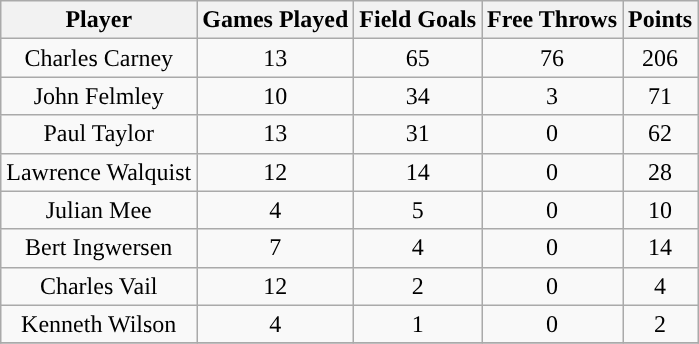<table class="wikitable sortable">
<tr>
<th>Player</th>
<th>Games Played</th>
<th>Field Goals</th>
<th>Free Throws</th>
<th>Points</th>
</tr>
<tr align="center" bgcolor="">
<td>Charles Carney</td>
<td>13</td>
<td>65</td>
<td>76</td>
<td>206</td>
</tr>
<tr align="center" bgcolor="">
<td>John Felmley</td>
<td>10</td>
<td>34</td>
<td>3</td>
<td>71</td>
</tr>
<tr align="center" bgcolor="">
<td>Paul Taylor</td>
<td>13</td>
<td>31</td>
<td>0</td>
<td>62</td>
</tr>
<tr align="center" bgcolor="">
<td>Lawrence Walquist</td>
<td>12</td>
<td>14</td>
<td>0</td>
<td>28</td>
</tr>
<tr align="center" bgcolor="">
<td>Julian Mee</td>
<td>4</td>
<td>5</td>
<td>0</td>
<td>10</td>
</tr>
<tr align="center" bgcolor="">
<td>Bert Ingwersen</td>
<td>7</td>
<td>4</td>
<td>0</td>
<td>14</td>
</tr>
<tr align="center" bgcolor="">
<td>Charles Vail</td>
<td>12</td>
<td>2</td>
<td>0</td>
<td>4</td>
</tr>
<tr align="center" bgcolor="">
<td>Kenneth Wilson</td>
<td>4</td>
<td>1</td>
<td>0</td>
<td>2</td>
</tr>
<tr align="center" bgcolor="">
</tr>
</table>
